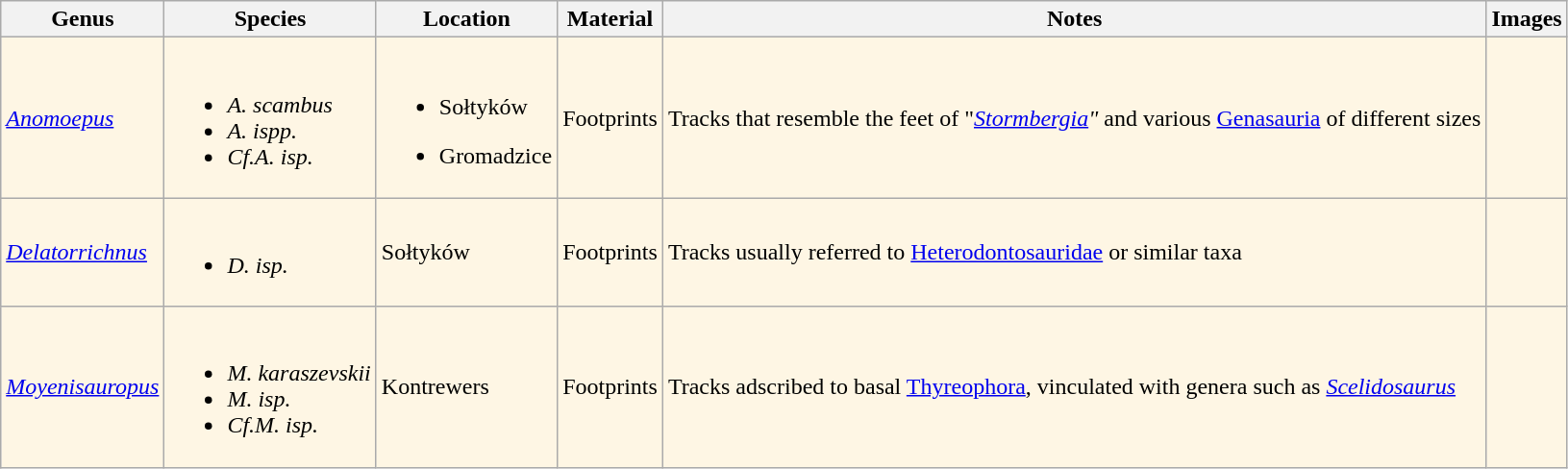<table class="wikitable">
<tr>
<th>Genus</th>
<th>Species</th>
<th>Location</th>
<th>Material</th>
<th>Notes</th>
<th>Images</th>
</tr>
<tr>
<td style="background:#FEF6E4;"><em><a href='#'>Anomoepus</a></em></td>
<td style="background:#FEF6E4;"><br><ul><li><em>A. scambus</em></li><li><em>A. ispp.</em></li><li><em>Cf.A. isp.</em></li></ul></td>
<td style="background:#FEF6E4;"><br><ul><li>Sołtyków</li></ul><ul><li>Gromadzice</li></ul></td>
<td style="background:#FEF6E4;">Footprints</td>
<td style="background:#FEF6E4;">Tracks that resemble the feet of "<em><a href='#'>Stormbergia</a>"</em> and various <a href='#'>Genasauria</a> of different sizes</td>
<td style="background:#FEF6E4;"></td>
</tr>
<tr>
<td style="background:#FEF6E4;"><em><a href='#'>Delatorrichnus</a></em></td>
<td style="background:#FEF6E4;"><br><ul><li><em>D. isp.</em></li></ul></td>
<td style="background:#FEF6E4;">Sołtyków</td>
<td style="background:#FEF6E4;">Footprints</td>
<td style="background:#FEF6E4;">Tracks usually referred to <a href='#'>Heterodontosauridae</a> or similar taxa</td>
<td style="background:#FEF6E4;"></td>
</tr>
<tr>
<td style="background:#FEF6E4;"><em><a href='#'>Moyenisauropus</a></em></td>
<td style="background:#FEF6E4;"><br><ul><li><em>M. karaszevskii</em></li><li><em>M. isp.</em></li><li><em>Cf.M. isp.</em></li></ul></td>
<td style="background:#FEF6E4;">Kontrewers</td>
<td style="background:#FEF6E4;">Footprints</td>
<td style="background:#FEF6E4;">Tracks adscribed to basal <a href='#'>Thyreophora</a>, vinculated with genera such as <em><a href='#'>Scelidosaurus</a></em></td>
<td style="background:#FEF6E4;"></td>
</tr>
</table>
